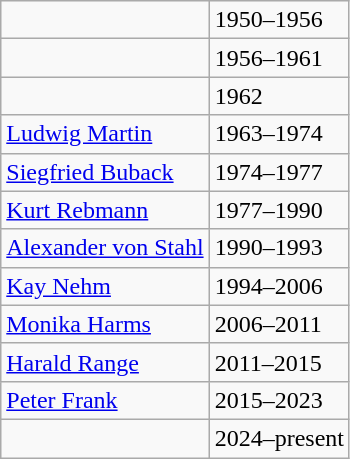<table class="wikitable">
<tr>
<td></td>
<td>1950–1956</td>
</tr>
<tr>
<td></td>
<td>1956–1961</td>
</tr>
<tr>
<td></td>
<td>1962</td>
</tr>
<tr>
<td><a href='#'>Ludwig Martin</a></td>
<td>1963–1974</td>
</tr>
<tr>
<td><a href='#'>Siegfried Buback</a></td>
<td>1974–1977</td>
</tr>
<tr>
<td><a href='#'>Kurt Rebmann</a></td>
<td>1977–1990</td>
</tr>
<tr>
<td><a href='#'>Alexander von Stahl</a></td>
<td>1990–1993</td>
</tr>
<tr>
<td><a href='#'>Kay Nehm</a></td>
<td>1994–2006</td>
</tr>
<tr>
<td><a href='#'>Monika Harms</a></td>
<td>2006–2011</td>
</tr>
<tr>
<td><a href='#'>Harald Range</a></td>
<td>2011–2015</td>
</tr>
<tr>
<td><a href='#'>Peter Frank</a></td>
<td>2015–2023</td>
</tr>
<tr>
<td></td>
<td>2024–present</td>
</tr>
</table>
